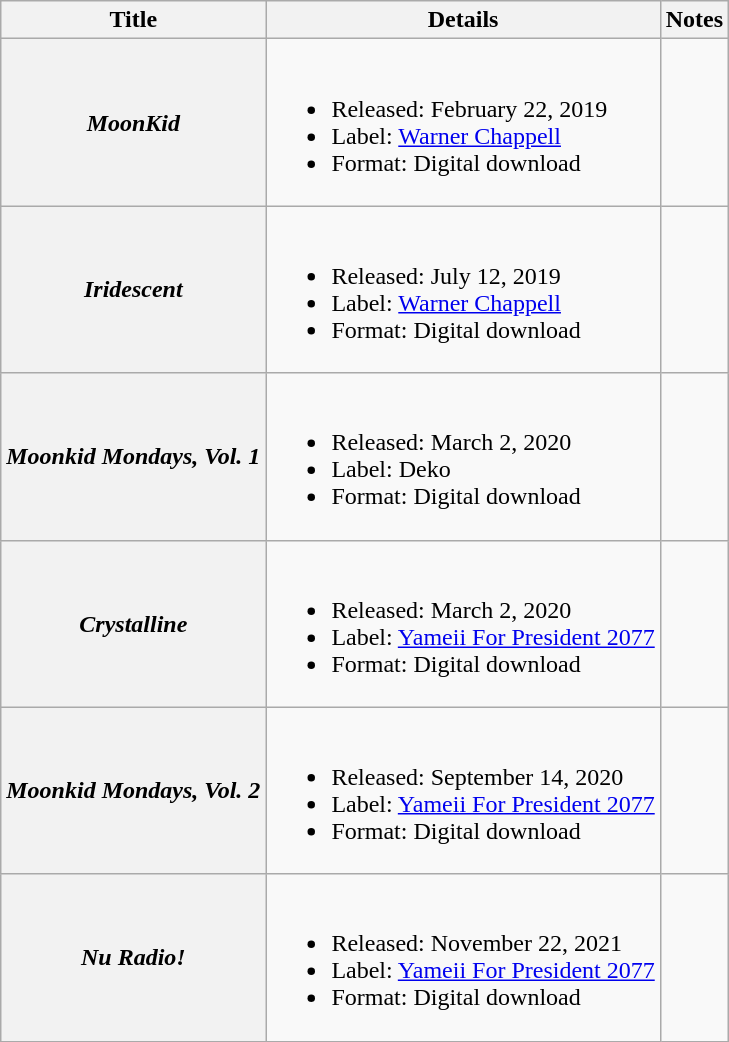<table class="wikitable plainrowheaders">
<tr>
<th scope="col">Title</th>
<th scope="col">Details</th>
<th scope="col">Notes</th>
</tr>
<tr>
<th scope="row"><em>MoonKid</em></th>
<td><br><ul><li>Released: February 22, 2019</li><li>Label: <a href='#'>Warner Chappell</a></li><li>Format: Digital download</li></ul></td>
<td></td>
</tr>
<tr>
<th scope="row"><em>Iridescent</em></th>
<td><br><ul><li>Released: July 12, 2019</li><li>Label: <a href='#'>Warner Chappell</a></li><li>Format: Digital download</li></ul></td>
<td></td>
</tr>
<tr>
<th scope="row"><em>Moonkid Mondays, Vol. 1</em></th>
<td><br><ul><li>Released: March 2, 2020</li><li>Label: Deko</li><li>Format: Digital download</li></ul></td>
<td></td>
</tr>
<tr>
<th scope="row"><em>Crystalline</em></th>
<td><br><ul><li>Released: March 2, 2020</li><li>Label: <a href='#'>Yameii For President 2077</a></li><li>Format: Digital download</li></ul></td>
<td></td>
</tr>
<tr>
<th scope="row"><em>Moonkid Mondays, Vol. 2</em></th>
<td><br><ul><li>Released: September 14, 2020</li><li>Label: <a href='#'>Yameii For President 2077</a></li><li>Format: Digital download</li></ul></td>
<td></td>
</tr>
<tr>
<th scope="row"><em>Nu Radio!</em></th>
<td><br><ul><li>Released: November 22, 2021</li><li>Label: <a href='#'>Yameii For President 2077</a></li><li>Format: Digital download</li></ul></td>
<td></td>
</tr>
</table>
